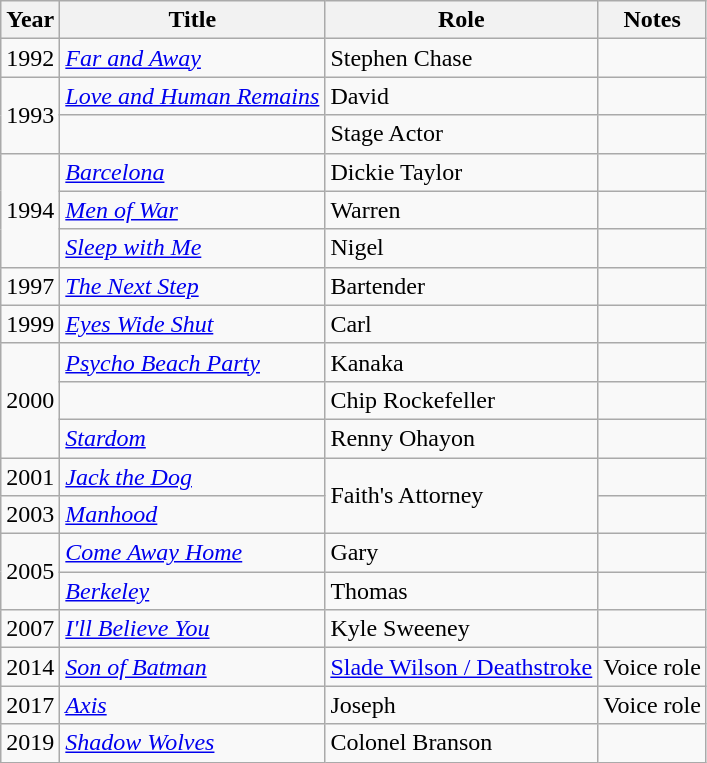<table class="wikitable sortable" >
<tr>
<th>Year</th>
<th>Title</th>
<th>Role</th>
<th class="wikitable unsortable">Notes</th>
</tr>
<tr>
<td>1992</td>
<td><em><a href='#'>Far and Away</a></em></td>
<td>Stephen Chase</td>
<td></td>
</tr>
<tr>
<td rowspan="2">1993</td>
<td><em><a href='#'>Love and Human Remains</a></em></td>
<td>David</td>
<td></td>
</tr>
<tr>
<td><em></em></td>
<td>Stage Actor</td>
<td></td>
</tr>
<tr>
<td rowspan="3">1994</td>
<td><em><a href='#'>Barcelona</a></em></td>
<td>Dickie Taylor</td>
<td></td>
</tr>
<tr>
<td><em><a href='#'>Men of War</a></em></td>
<td>Warren</td>
<td></td>
</tr>
<tr>
<td><em><a href='#'>Sleep with Me</a></em></td>
<td>Nigel</td>
<td></td>
</tr>
<tr>
<td>1997</td>
<td><em><a href='#'>The Next Step</a></em></td>
<td>Bartender</td>
<td></td>
</tr>
<tr>
<td>1999</td>
<td><em><a href='#'>Eyes Wide Shut</a></em></td>
<td>Carl</td>
<td></td>
</tr>
<tr>
<td rowspan="3">2000</td>
<td><em><a href='#'>Psycho Beach Party</a></em></td>
<td>Kanaka</td>
<td></td>
</tr>
<tr>
<td><em></em></td>
<td>Chip Rockefeller</td>
<td></td>
</tr>
<tr>
<td><em><a href='#'>Stardom</a></em></td>
<td>Renny Ohayon</td>
<td></td>
</tr>
<tr>
<td>2001</td>
<td><em><a href='#'>Jack the Dog</a></em></td>
<td rowspan=2>Faith's Attorney</td>
<td></td>
</tr>
<tr>
<td>2003</td>
<td><em><a href='#'>Manhood</a></em></td>
<td></td>
</tr>
<tr>
<td rowspan="2">2005</td>
<td><em><a href='#'>Come Away Home</a></em></td>
<td>Gary</td>
<td></td>
</tr>
<tr>
<td><em><a href='#'>Berkeley</a></em></td>
<td>Thomas</td>
<td></td>
</tr>
<tr>
<td>2007</td>
<td><em><a href='#'>I'll Believe You</a></em></td>
<td>Kyle Sweeney</td>
<td></td>
</tr>
<tr>
<td>2014</td>
<td><em><a href='#'>Son of Batman</a></em></td>
<td><a href='#'>Slade Wilson / Deathstroke</a></td>
<td>Voice role</td>
</tr>
<tr>
<td>2017</td>
<td><em><a href='#'>Axis</a></em></td>
<td>Joseph</td>
<td>Voice role</td>
</tr>
<tr>
<td>2019</td>
<td><em><a href='#'>Shadow Wolves</a></em></td>
<td>Colonel Branson</td>
<td></td>
</tr>
</table>
